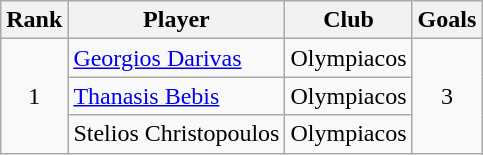<table class="wikitable" style="text-align:center">
<tr>
<th>Rank</th>
<th>Player</th>
<th>Club</th>
<th>Goals</th>
</tr>
<tr>
<td rowspan=3>1</td>
<td align="left"> <a href='#'>Georgios Darivas</a></td>
<td align="left">Olympiacos</td>
<td rowspan=3>3</td>
</tr>
<tr>
<td align="left"> <a href='#'>Thanasis Bebis</a></td>
<td align="left">Olympiacos</td>
</tr>
<tr>
<td align="left"> Stelios Christopoulos</td>
<td align="left">Olympiacos</td>
</tr>
</table>
